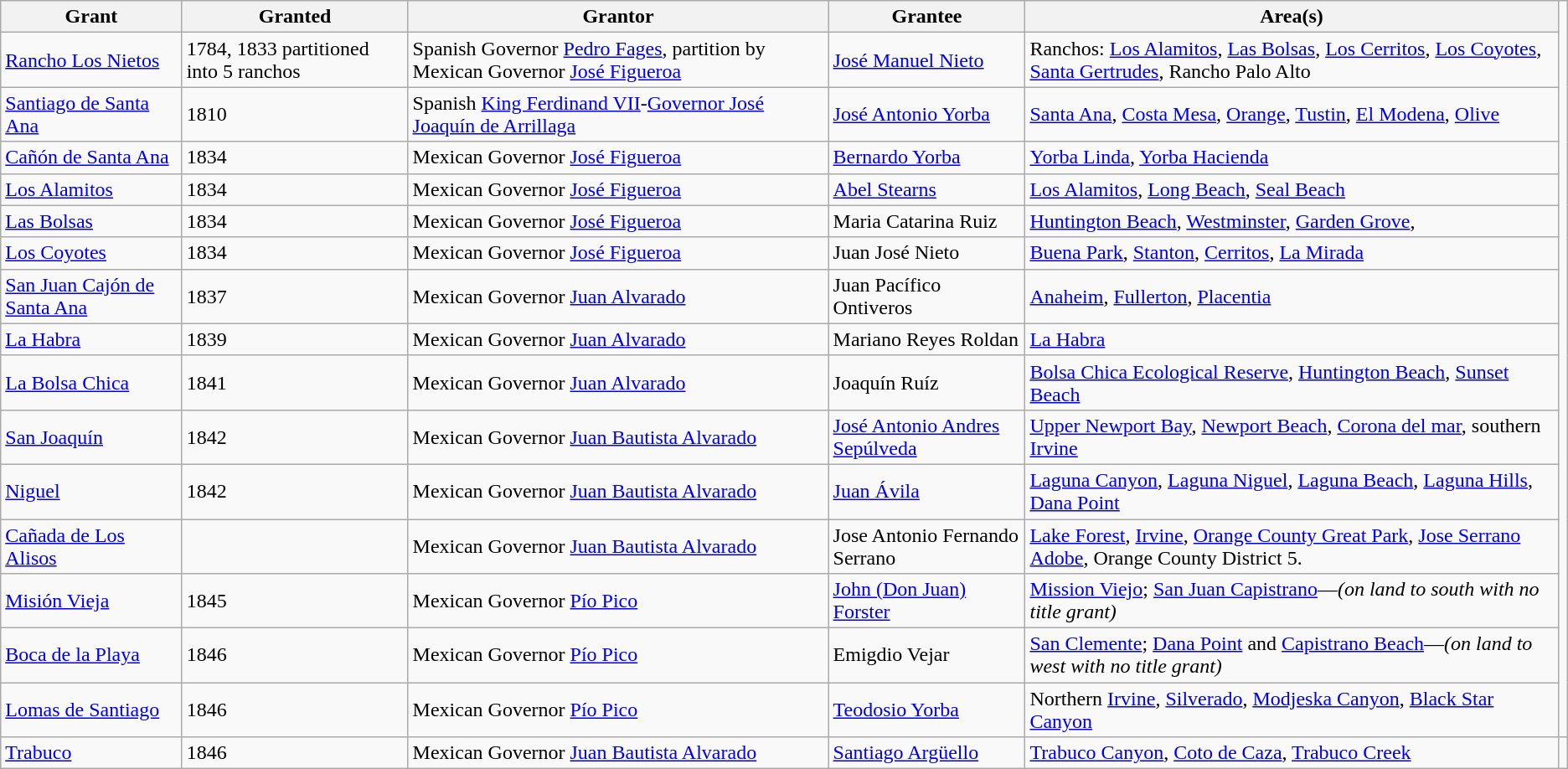<table class="wikitable">
<tr>
<th>Grant</th>
<th>Granted</th>
<th>Grantor</th>
<th>Grantee</th>
<th>Area(s)</th>
</tr>
<tr>
<td><a href='#'>Rancho Los Nietos</a></td>
<td>1784, 1833 partitioned into 5 ranchos</td>
<td>Spanish Governor <a href='#'>Pedro Fages</a>, partition by Mexican Governor <a href='#'>José Figueroa</a></td>
<td><a href='#'>José Manuel Nieto</a></td>
<td>Ranchos: <a href='#'>Los Alamitos</a>, <a href='#'>Las Bolsas</a>, <a href='#'>Los Cerritos</a>, <a href='#'>Los Coyotes</a>, <a href='#'>Santa Gertrudes</a>, Rancho Palo Alto</td>
</tr>
<tr>
<td><a href='#'>Santiago de Santa Ana</a></td>
<td>1810</td>
<td>Spanish <a href='#'>King Ferdinand VII</a>-<a href='#'>Governor José Joaquín de Arrillaga</a></td>
<td><a href='#'>José Antonio Yorba</a></td>
<td><a href='#'>Santa Ana</a>, <a href='#'>Costa Mesa</a>, <a href='#'>Orange</a>, <a href='#'>Tustin</a>, <a href='#'>El Modena</a>, <a href='#'>Olive</a></td>
</tr>
<tr>
<td><a href='#'>Cañón de Santa Ana</a></td>
<td>1834</td>
<td>Mexican Governor <a href='#'>José Figueroa</a></td>
<td><a href='#'>Bernardo Yorba</a></td>
<td><a href='#'>Yorba Linda</a>, <a href='#'>Yorba Hacienda</a></td>
</tr>
<tr>
<td><a href='#'>Los Alamitos</a></td>
<td>1834</td>
<td>Mexican Governor <a href='#'>José Figueroa</a></td>
<td><a href='#'>Abel Stearns</a></td>
<td><a href='#'>Los Alamitos</a>, <a href='#'>Long Beach</a>, <a href='#'>Seal Beach</a></td>
</tr>
<tr>
<td><a href='#'>Las Bolsas</a></td>
<td>1834</td>
<td>Mexican Governor <a href='#'>José Figueroa</a></td>
<td>Maria Catarina Ruiz</td>
<td><a href='#'>Huntington Beach</a>, <a href='#'>Westminster</a>, <a href='#'>Garden Grove</a>,</td>
</tr>
<tr>
<td><a href='#'>Los Coyotes</a></td>
<td>1834</td>
<td>Mexican Governor <a href='#'>José Figueroa</a></td>
<td>Juan José Nieto</td>
<td><a href='#'>Buena Park</a>, <a href='#'>Stanton</a>, <a href='#'>Cerritos</a>, <a href='#'>La Mirada</a></td>
</tr>
<tr>
<td><a href='#'>San Juan Cajón de Santa Ana</a></td>
<td>1837</td>
<td>Mexican Governor <a href='#'>Juan Alvarado</a></td>
<td>Juan Pacífico Ontiveros</td>
<td><a href='#'>Anaheim</a>, <a href='#'>Fullerton</a>, <a href='#'>Placentia</a></td>
</tr>
<tr>
<td><a href='#'>La Habra</a></td>
<td>1839</td>
<td>Mexican Governor <a href='#'>Juan Alvarado</a></td>
<td>Mariano Reyes Roldan</td>
<td><a href='#'>La Habra</a></td>
</tr>
<tr>
<td><a href='#'>La Bolsa Chica</a></td>
<td>1841</td>
<td>Mexican Governor <a href='#'>Juan Alvarado</a></td>
<td>Joaquín Ruíz</td>
<td><a href='#'>Bolsa Chica Ecological Reserve</a>, <a href='#'>Huntington Beach</a>, <a href='#'>Sunset Beach</a></td>
</tr>
<tr>
<td><a href='#'>San Joaquín</a></td>
<td>1842</td>
<td>Mexican Governor <a href='#'>Juan Bautista Alvarado</a></td>
<td><a href='#'>José Antonio Andres Sepúlveda</a></td>
<td><a href='#'>Upper Newport Bay</a>, <a href='#'>Newport Beach</a>, <a href='#'>Corona del mar</a>, southern <a href='#'>Irvine</a></td>
</tr>
<tr>
<td><a href='#'>Niguel</a></td>
<td>1842</td>
<td>Mexican Governor <a href='#'>Juan Bautista Alvarado</a></td>
<td><a href='#'>Juan Ávila</a></td>
<td><a href='#'>Laguna Canyon</a>, <a href='#'>Laguna Niguel</a>, <a href='#'>Laguna Beach</a>, <a href='#'>Laguna Hills</a>, <a href='#'>Dana Point</a></td>
</tr>
<tr>
<td><a href='#'>Cañada de Los Alisos</a></td>
<td></td>
<td>Mexican Governor <a href='#'>Juan Bautista Alvarado</a></td>
<td>Jose Antonio Fernando Serrano</td>
<td><a href='#'>Lake Forest</a>, <a href='#'>Irvine</a>, <a href='#'>Orange County Great Park</a>, <a href='#'>Jose Serrano Adobe</a>, Orange County District 5.</td>
</tr>
<tr>
<td><a href='#'>Misión Vieja</a></td>
<td>1845</td>
<td>Mexican Governor <a href='#'>Pío Pico</a></td>
<td><a href='#'>John (Don Juan) Forster</a></td>
<td><a href='#'>Mission Viejo</a>; <a href='#'>San Juan Capistrano</a>—<em>(on land to south with no title grant)</em></td>
</tr>
<tr>
<td><a href='#'>Boca de la Playa</a></td>
<td>1846</td>
<td>Mexican Governor <a href='#'>Pío Pico</a></td>
<td>Emigdio Vejar</td>
<td><a href='#'>San Clemente</a>; <a href='#'>Dana Point</a> and <a href='#'>Capistrano Beach</a>—<em>(on land to west with no title grant)</em></td>
</tr>
<tr>
<td><a href='#'>Lomas de Santiago</a></td>
<td>1846</td>
<td>Mexican Governor <a href='#'>Pío Pico</a></td>
<td><a href='#'>Teodosio Yorba</a></td>
<td>Northern <a href='#'>Irvine</a>, <a href='#'>Silverado</a>, <a href='#'>Modjeska Canyon</a>, <a href='#'>Black Star Canyon</a></td>
</tr>
<tr>
<td><a href='#'>Trabuco</a></td>
<td>1846</td>
<td>Mexican Governor <a href='#'>Juan Bautista Alvarado</a></td>
<td><a href='#'>Santiago Argüello</a></td>
<td><a href='#'>Trabuco Canyon</a>, <a href='#'>Coto de Caza</a>, <a href='#'>Trabuco Creek</a></td>
<td></td>
</tr>
</table>
